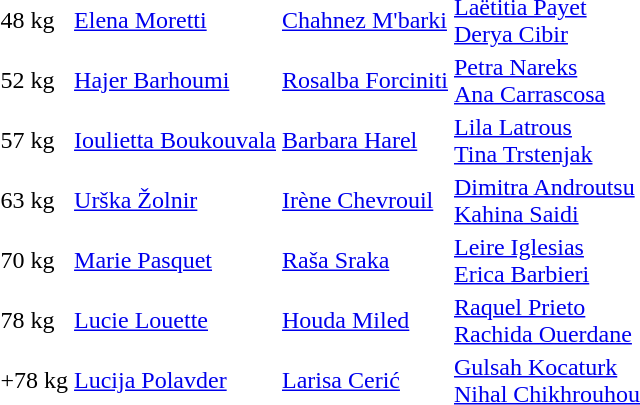<table>
<tr>
<td>48 kg</td>
<td> <a href='#'>Elena Moretti</a></td>
<td> <a href='#'>Chahnez M'barki</a></td>
<td> <a href='#'>Laëtitia Payet</a> <br>  <a href='#'>Derya Cibir</a></td>
</tr>
<tr>
<td>52 kg</td>
<td> <a href='#'>Hajer Barhoumi</a></td>
<td> <a href='#'>Rosalba Forciniti</a></td>
<td> <a href='#'>Petra Nareks</a> <br>  <a href='#'>Ana Carrascosa</a></td>
</tr>
<tr>
<td>57 kg</td>
<td> <a href='#'>Ioulietta Boukouvala</a></td>
<td> <a href='#'>Barbara Harel</a></td>
<td> <a href='#'>Lila Latrous</a> <br>  <a href='#'>Tina Trstenjak</a></td>
</tr>
<tr>
<td>63 kg</td>
<td> <a href='#'>Urška Žolnir</a></td>
<td> <a href='#'>Irène Chevrouil</a></td>
<td> <a href='#'>Dimitra Androutsu</a> <br>  <a href='#'>Kahina Saidi</a></td>
</tr>
<tr>
<td>70 kg</td>
<td> <a href='#'>Marie Pasquet</a></td>
<td> <a href='#'>Raša Sraka</a></td>
<td> <a href='#'>Leire Iglesias</a> <br>  <a href='#'>Erica Barbieri</a></td>
</tr>
<tr>
<td>78 kg</td>
<td> <a href='#'>Lucie Louette</a></td>
<td> <a href='#'>Houda Miled</a></td>
<td> <a href='#'>Raquel Prieto</a> <br>  <a href='#'>Rachida Ouerdane</a></td>
</tr>
<tr>
<td>+78 kg</td>
<td> <a href='#'>Lucija Polavder</a></td>
<td> <a href='#'>Larisa Cerić</a></td>
<td> <a href='#'>Gulsah Kocaturk</a> <br>  <a href='#'>Nihal Chikhrouhou</a></td>
</tr>
</table>
